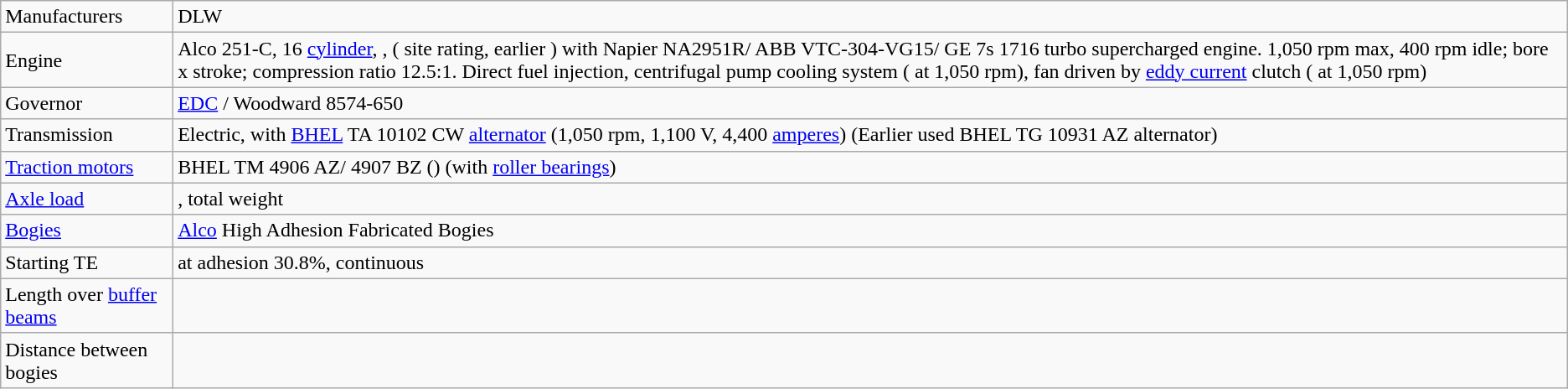<table class="wikitable">
<tr>
<td>Manufacturers</td>
<td>DLW</td>
</tr>
<tr>
<td>Engine</td>
<td>Alco 251-C, 16 <a href='#'>cylinder</a>, , ( site rating, earlier ) with Napier NA2951R/ ABB VTC-304-VG15/ GE 7s 1716 turbo supercharged engine. 1,050 rpm max, 400 rpm idle;  bore x stroke; compression ratio 12.5:1. Direct fuel injection, centrifugal pump cooling system ( at 1,050 rpm), fan driven by <a href='#'>eddy current</a> clutch ( at 1,050 rpm)</td>
</tr>
<tr>
<td>Governor</td>
<td><a href='#'>EDC</a> / Woodward 8574-650</td>
</tr>
<tr>
<td>Transmission</td>
<td>Electric, with <a href='#'>BHEL</a> TA 10102 CW <a href='#'>alternator</a> (1,050 rpm, 1,100 V, 4,400 <a href='#'>amperes</a>) (Earlier used BHEL TG 10931 AZ alternator)</td>
</tr>
<tr>
<td><a href='#'>Traction motors</a></td>
<td>BHEL TM 4906 AZ/ 4907 BZ () (with <a href='#'>roller bearings</a>)</td>
</tr>
<tr>
<td><a href='#'>Axle load</a></td>
<td>, total weight </td>
</tr>
<tr>
<td><a href='#'>Bogies</a></td>
<td><a href='#'>Alco</a> High Adhesion Fabricated Bogies</td>
</tr>
<tr>
<td>Starting TE</td>
<td> at adhesion 30.8%, continuous </td>
</tr>
<tr>
<td>Length over <a href='#'>buffer beams</a></td>
<td></td>
</tr>
<tr>
<td>Distance between bogies</td>
<td></td>
</tr>
</table>
